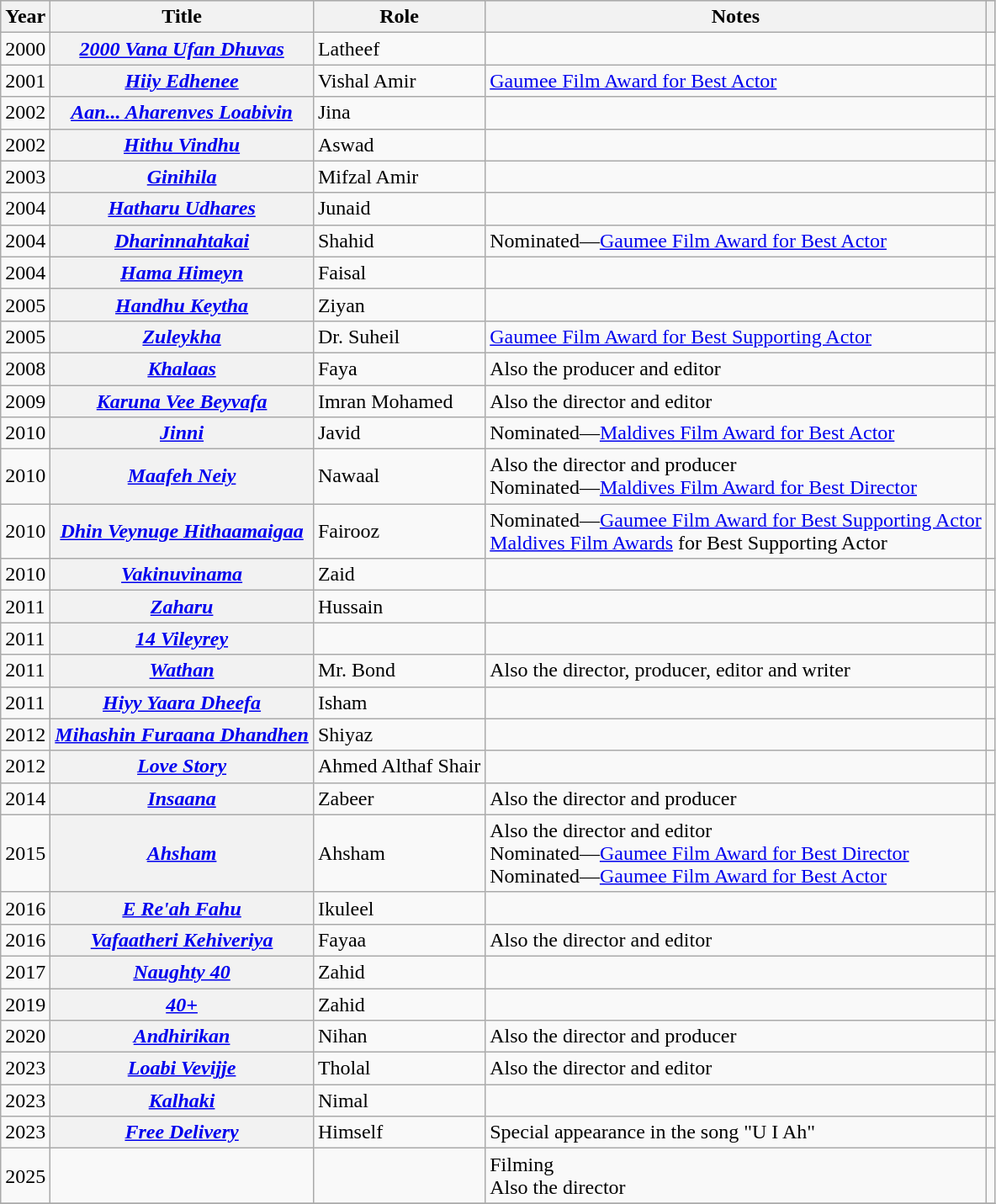<table class="wikitable sortable plainrowheaders">
<tr style="background:#ccc; text-align:center;">
<th scope="col">Year</th>
<th scope="col">Title</th>
<th scope="col">Role</th>
<th scope="col">Notes</th>
<th scope="col" class="unsortable"></th>
</tr>
<tr>
<td>2000</td>
<th scope="row"><em><a href='#'>2000 Vana Ufan Dhuvas</a></em></th>
<td>Latheef</td>
<td></td>
<td style="text-align: center;"></td>
</tr>
<tr>
<td>2001</td>
<th scope="row"><em><a href='#'>Hiiy Edhenee</a></em></th>
<td>Vishal Amir</td>
<td><a href='#'>Gaumee Film Award for Best Actor</a></td>
<td style="text-align: center;"></td>
</tr>
<tr>
<td>2002</td>
<th scope="row"><em><a href='#'>Aan... Aharenves Loabivin</a></em></th>
<td>Jina</td>
<td></td>
<td style="text-align: center;"></td>
</tr>
<tr>
<td>2002</td>
<th scope="row"><em><a href='#'>Hithu Vindhu</a></em></th>
<td>Aswad</td>
<td></td>
<td style="text-align: center;"></td>
</tr>
<tr>
<td>2003</td>
<th scope="row"><em><a href='#'>Ginihila</a></em></th>
<td>Mifzal Amir</td>
<td></td>
<td style="text-align: center;"></td>
</tr>
<tr>
<td>2004</td>
<th scope="row"><em><a href='#'>Hatharu Udhares</a></em></th>
<td>Junaid</td>
<td></td>
<td style="text-align: center;"></td>
</tr>
<tr>
<td>2004</td>
<th scope="row"><em><a href='#'>Dharinnahtakai</a></em></th>
<td>Shahid</td>
<td>Nominated—<a href='#'>Gaumee Film Award for Best Actor</a></td>
<td style="text-align: center;"></td>
</tr>
<tr>
<td>2004</td>
<th scope="row"><em><a href='#'>Hama Himeyn</a></em></th>
<td>Faisal</td>
<td></td>
<td style="text-align: center;"></td>
</tr>
<tr>
<td>2005</td>
<th scope="row"><em><a href='#'>Handhu Keytha</a></em></th>
<td>Ziyan</td>
<td></td>
<td style="text-align: center;"></td>
</tr>
<tr>
<td>2005</td>
<th scope="row"><em><a href='#'>Zuleykha</a></em></th>
<td>Dr. Suheil</td>
<td><a href='#'>Gaumee Film Award for Best Supporting Actor</a></td>
<td style="text-align: center;"></td>
</tr>
<tr>
<td>2008</td>
<th scope="row"><em><a href='#'>Khalaas</a></em></th>
<td>Faya</td>
<td>Also the producer and editor</td>
<td style="text-align: center;"></td>
</tr>
<tr>
<td>2009</td>
<th scope="row"><em><a href='#'>Karuna Vee Beyvafa</a></em></th>
<td>Imran Mohamed</td>
<td>Also the director and editor</td>
<td style="text-align: center;"></td>
</tr>
<tr>
<td>2010</td>
<th scope="row"><em><a href='#'>Jinni</a></em></th>
<td>Javid</td>
<td>Nominated—<a href='#'>Maldives Film Award for Best Actor</a></td>
<td style="text-align: center;"></td>
</tr>
<tr>
<td>2010</td>
<th scope="row"><em><a href='#'>Maafeh Neiy</a></em></th>
<td>Nawaal</td>
<td>Also the director and producer<br>Nominated—<a href='#'>Maldives Film Award for Best Director</a></td>
<td style="text-align: center;"></td>
</tr>
<tr>
<td>2010</td>
<th scope="row"><em><a href='#'>Dhin Veynuge Hithaamaigaa</a></em></th>
<td>Fairooz</td>
<td>Nominated—<a href='#'>Gaumee Film Award for Best Supporting Actor</a><br><a href='#'>Maldives Film Awards</a> for Best Supporting Actor</td>
<td style="text-align: center;"></td>
</tr>
<tr>
<td>2010</td>
<th scope="row"><em><a href='#'>Vakinuvinama</a></em></th>
<td>Zaid</td>
<td></td>
<td style="text-align: center;"></td>
</tr>
<tr>
<td>2011</td>
<th scope="row"><em><a href='#'>Zaharu</a></em></th>
<td>Hussain</td>
<td></td>
<td style="text-align: center;"></td>
</tr>
<tr>
<td>2011</td>
<th scope="row"><em><a href='#'>14 Vileyrey</a></em></th>
<td></td>
<td></td>
<td style="text-align: center;"></td>
</tr>
<tr>
<td>2011</td>
<th scope="row"><em><a href='#'>Wathan</a></em></th>
<td>Mr. Bond</td>
<td>Also the director, producer, editor and writer</td>
<td style="text-align: center;"></td>
</tr>
<tr>
<td>2011</td>
<th scope="row"><em><a href='#'>Hiyy Yaara Dheefa</a></em></th>
<td>Isham</td>
<td></td>
<td style="text-align: center;"></td>
</tr>
<tr>
<td>2012</td>
<th scope="row"><em><a href='#'>Mihashin Furaana Dhandhen</a></em></th>
<td>Shiyaz</td>
<td></td>
<td style="text-align: center;"></td>
</tr>
<tr>
<td>2012</td>
<th scope="row"><em><a href='#'>Love Story</a></em></th>
<td>Ahmed Althaf Shair</td>
<td></td>
<td style="text-align: center;"></td>
</tr>
<tr>
<td>2014</td>
<th scope="row"><em><a href='#'>Insaana</a></em></th>
<td>Zabeer</td>
<td>Also the director and producer</td>
<td style="text-align: center;"></td>
</tr>
<tr>
<td>2015</td>
<th scope="row"><em><a href='#'>Ahsham</a></em></th>
<td>Ahsham</td>
<td>Also the director and editor<br>Nominated—<a href='#'>Gaumee Film Award for Best Director</a><br>Nominated—<a href='#'>Gaumee Film Award for Best Actor</a></td>
<td style="text-align: center;"></td>
</tr>
<tr>
<td>2016</td>
<th scope="row"><em><a href='#'>E Re'ah Fahu</a></em></th>
<td>Ikuleel</td>
<td></td>
<td style="text-align: center;"></td>
</tr>
<tr>
<td>2016</td>
<th scope="row"><em><a href='#'>Vafaatheri Kehiveriya</a></em></th>
<td>Fayaa</td>
<td>Also the director and editor</td>
<td style="text-align: center;"></td>
</tr>
<tr>
<td>2017</td>
<th scope="row"><em><a href='#'>Naughty 40</a></em></th>
<td>Zahid</td>
<td></td>
<td style="text-align: center;"></td>
</tr>
<tr>
<td>2019</td>
<th scope="row"><em><a href='#'>40+</a></em></th>
<td>Zahid</td>
<td></td>
<td style="text-align: center;"></td>
</tr>
<tr>
<td>2020</td>
<th scope="row"><em><a href='#'>Andhirikan</a></em></th>
<td>Nihan</td>
<td>Also the director and producer</td>
<td style="text-align: center;"></td>
</tr>
<tr>
<td>2023</td>
<th scope="row"><em><a href='#'>Loabi Vevijje</a></em></th>
<td>Tholal</td>
<td>Also the director and editor</td>
<td style="text-align:center;"></td>
</tr>
<tr>
<td>2023</td>
<th scope="row"><em><a href='#'>Kalhaki</a></em></th>
<td>Nimal</td>
<td></td>
<td style="text-align: center;"></td>
</tr>
<tr>
<td>2023</td>
<th scope="row"><em><a href='#'>Free Delivery</a></em></th>
<td>Himself</td>
<td>Special appearance in the song "U I Ah"</td>
<td style="text-align:center;"></td>
</tr>
<tr>
<td>2025</td>
<td></td>
<td></td>
<td>Filming<br>Also the director</td>
<td></td>
</tr>
<tr>
</tr>
</table>
